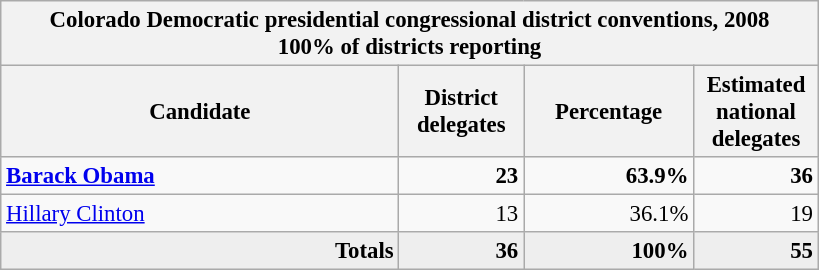<table class="wikitable" style="font-size: 95%; text-align:right;">
<tr>
<th colspan="4">Colorado Democratic presidential congressional district conventions, 2008<br>100% of districts reporting</th>
</tr>
<tr>
<th style="width: 17em">Candidate</th>
<th style="width: 5em">District delegates</th>
<th style="width: 7em">Percentage</th>
<th style="width: 5em">Estimated national delegates</th>
</tr>
<tr>
<td align="left"><strong><a href='#'>Barack Obama</a></strong></td>
<td><strong>23</strong></td>
<td><strong>63.9%</strong></td>
<td><strong>36</strong></td>
</tr>
<tr>
<td align="left"><a href='#'>Hillary Clinton</a></td>
<td>13</td>
<td>36.1%</td>
<td>19</td>
</tr>
<tr bgcolor="#EEEEEE" style="margin-right:0.5em">
<td><strong>Totals</strong></td>
<td><strong>36</strong></td>
<td><strong>100%</strong></td>
<td><strong>55</strong></td>
</tr>
</table>
